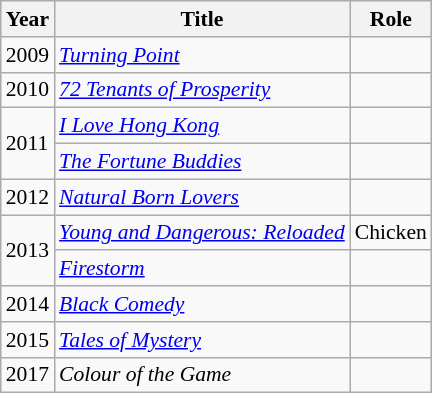<table class="wikitable" style="font-size: 90%;">
<tr>
<th>Year</th>
<th>Title</th>
<th>Role</th>
</tr>
<tr>
<td>2009</td>
<td><em><a href='#'>Turning Point</a></em></td>
<td></td>
</tr>
<tr>
<td>2010</td>
<td><em><a href='#'>72 Tenants of Prosperity</a></em></td>
<td></td>
</tr>
<tr>
<td rowspan="2">2011</td>
<td><em><a href='#'>I Love Hong Kong</a></em></td>
<td></td>
</tr>
<tr>
<td><em><a href='#'>The Fortune Buddies</a></em></td>
<td></td>
</tr>
<tr>
<td>2012</td>
<td><em><a href='#'>Natural Born Lovers</a></em></td>
<td></td>
</tr>
<tr>
<td rowspan="2">2013</td>
<td><em><a href='#'>Young and Dangerous: Reloaded</a></em></td>
<td>Chicken</td>
</tr>
<tr>
<td><em><a href='#'>Firestorm</a></em></td>
<td></td>
</tr>
<tr>
<td>2014</td>
<td><em><a href='#'>Black Comedy</a></em></td>
<td></td>
</tr>
<tr>
<td>2015</td>
<td><em><a href='#'>Tales of Mystery</a></em></td>
<td></td>
</tr>
<tr>
<td>2017</td>
<td><em>Colour of the Game</em></td>
<td></td>
</tr>
</table>
